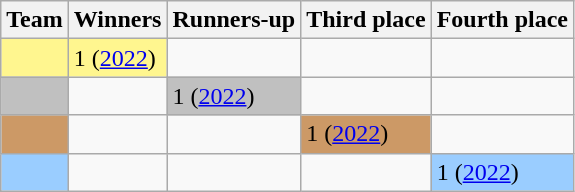<table class="wikitable sortable">
<tr>
<th>Team</th>
<th>Winners</th>
<th>Runners-up</th>
<th>Third place</th>
<th>Fourth place</th>
</tr>
<tr>
<td style="background:#FFF68F"></td>
<td style="background:#FFF68F">1 (<a href='#'>2022</a>)</td>
<td></td>
<td></td>
<td></td>
</tr>
<tr>
<td style="background:#C0C0C0"></td>
<td></td>
<td style="background:#C0C0C0">1 (<a href='#'>2022</a>)</td>
<td></td>
<td></td>
</tr>
<tr>
<td style="background:#CC9966"></td>
<td></td>
<td></td>
<td style="background:#CC9966">1 (<a href='#'>2022</a>)</td>
<td></td>
</tr>
<tr>
<td style="background:#9ACDFF"></td>
<td></td>
<td></td>
<td></td>
<td style="background:#9ACDFF">1 (<a href='#'>2022</a>)</td>
</tr>
</table>
